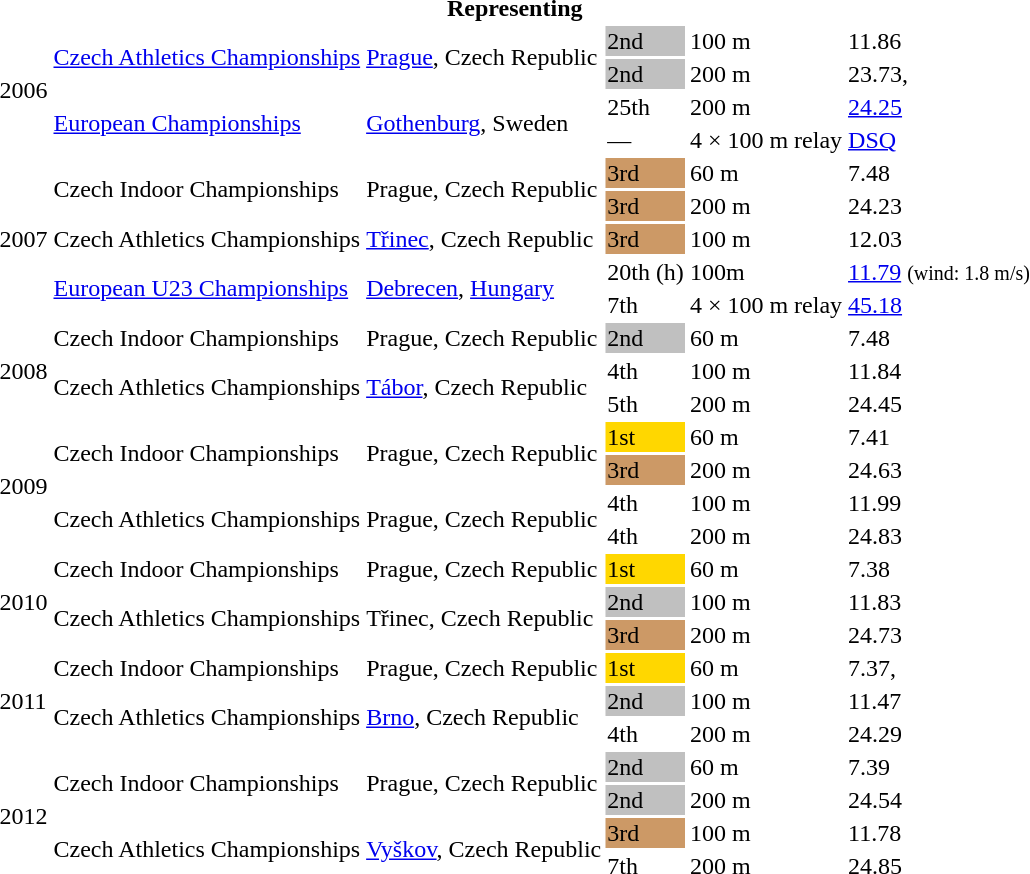<table>
<tr>
<th colspan="6">Representing </th>
</tr>
<tr>
<td rowspan="4">2006</td>
<td rowspan="2"><a href='#'>Czech Athletics Championships</a></td>
<td rowspan="2"><a href='#'>Prague</a>, Czech Republic</td>
<td style="background:silver">2nd</td>
<td>100 m</td>
<td>11.86</td>
</tr>
<tr>
<td style="background:silver">2nd</td>
<td>200 m</td>
<td>23.73, <strong></strong></td>
</tr>
<tr>
<td rowspan="2"><a href='#'>European Championships</a></td>
<td rowspan="2"><a href='#'>Gothenburg</a>, Sweden</td>
<td>25th</td>
<td>200 m</td>
<td><a href='#'>24.25</a></td>
</tr>
<tr>
<td>—</td>
<td>4 × 100 m relay</td>
<td><a href='#'>DSQ</a></td>
</tr>
<tr>
<td rowspan="5">2007</td>
<td rowspan="2">Czech Indoor Championships</td>
<td rowspan="2">Prague, Czech Republic</td>
<td style="background:#cc9966">3rd</td>
<td>60 m</td>
<td>7.48</td>
</tr>
<tr>
<td style="background:#cc9966">3rd</td>
<td>200 m</td>
<td>24.23</td>
</tr>
<tr>
<td>Czech Athletics Championships</td>
<td><a href='#'>Třinec</a>, Czech Republic</td>
<td style="background:#cc9966">3rd</td>
<td>100 m</td>
<td>12.03</td>
</tr>
<tr>
<td rowspan=2><a href='#'>European U23 Championships</a></td>
<td rowspan=2><a href='#'>Debrecen</a>, <a href='#'>Hungary</a></td>
<td>20th (h)</td>
<td>100m</td>
<td><a href='#'>11.79</a> <small>(wind: 1.8 m/s)</small></td>
</tr>
<tr>
<td>7th</td>
<td>4 × 100 m relay</td>
<td><a href='#'>45.18</a></td>
</tr>
<tr>
<td rowspan="3">2008</td>
<td>Czech Indoor Championships</td>
<td>Prague, Czech Republic</td>
<td style="background:silver">2nd</td>
<td>60 m</td>
<td>7.48</td>
</tr>
<tr>
<td rowspan="2">Czech Athletics Championships</td>
<td rowspan="2"><a href='#'>Tábor</a>, Czech Republic</td>
<td>4th</td>
<td>100 m</td>
<td>11.84</td>
</tr>
<tr>
<td>5th</td>
<td>200 m</td>
<td>24.45</td>
</tr>
<tr>
<td rowspan="4">2009</td>
<td rowspan="2">Czech Indoor Championships</td>
<td rowspan="2">Prague, Czech Republic</td>
<td style="background:gold">1st</td>
<td>60 m</td>
<td>7.41</td>
</tr>
<tr>
<td style="background:#cc9966">3rd</td>
<td>200 m</td>
<td>24.63</td>
</tr>
<tr>
<td rowspan="2">Czech Athletics Championships</td>
<td rowspan="2">Prague, Czech Republic</td>
<td>4th</td>
<td>100 m</td>
<td>11.99</td>
</tr>
<tr>
<td>4th</td>
<td>200 m</td>
<td>24.83</td>
</tr>
<tr>
<td rowspan="3">2010</td>
<td>Czech Indoor Championships</td>
<td>Prague, Czech Republic</td>
<td style="background:gold">1st</td>
<td>60 m</td>
<td>7.38</td>
</tr>
<tr>
<td rowspan="2">Czech Athletics Championships</td>
<td rowspan="2">Třinec, Czech Republic</td>
<td style="background:silver">2nd</td>
<td>100 m</td>
<td>11.83</td>
</tr>
<tr>
<td style="background:#cc9966">3rd</td>
<td>200 m</td>
<td>24.73</td>
</tr>
<tr>
<td rowspan="3">2011</td>
<td>Czech Indoor Championships</td>
<td>Prague, Czech Republic</td>
<td style="background:gold">1st</td>
<td>60 m</td>
<td>7.37, <strong></strong></td>
</tr>
<tr>
<td rowspan="2">Czech Athletics Championships</td>
<td rowspan="2"><a href='#'>Brno</a>, Czech Republic</td>
<td style="background:silver">2nd</td>
<td>100 m</td>
<td>11.47 </td>
</tr>
<tr>
<td>4th</td>
<td>200 m</td>
<td>24.29</td>
</tr>
<tr>
<td rowspan="4">2012</td>
<td rowspan="2">Czech Indoor Championships</td>
<td rowspan="2">Prague, Czech Republic</td>
<td style="background:silver">2nd</td>
<td>60 m</td>
<td>7.39</td>
</tr>
<tr>
<td style="background:silver">2nd</td>
<td>200 m</td>
<td>24.54</td>
</tr>
<tr>
<td rowspan="2">Czech Athletics Championships</td>
<td rowspan="2"><a href='#'>Vyškov</a>, Czech Republic</td>
<td style="background:#cc9966">3rd</td>
<td>100 m</td>
<td>11.78</td>
</tr>
<tr>
<td>7th</td>
<td>200 m</td>
<td>24.85</td>
</tr>
</table>
